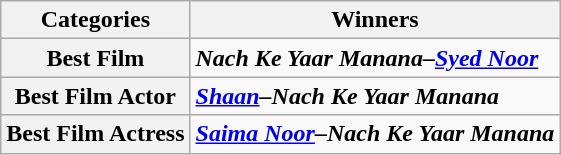<table class="wikitable style">
<tr>
<th>Categories</th>
<th>Winners</th>
</tr>
<tr>
<th><strong>Best Film</strong></th>
<td><strong><em>Nach Ke Yaar Manana–<a href='#'>Syed Noor</a></em></strong></td>
</tr>
<tr>
<th><strong>Best Film Actor</strong></th>
<td><strong><em><a href='#'>Shaan</a>–Nach Ke Yaar Manana</em></strong></td>
</tr>
<tr>
<th><strong>Best Film Actress</strong></th>
<td><strong><em><a href='#'>Saima Noor</a>–Nach Ke Yaar Manana</em></strong></td>
</tr>
</table>
